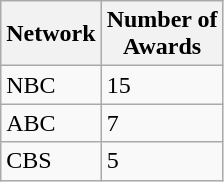<table class="wikitable">
<tr>
<th>Network</th>
<th>Number of<br>Awards</th>
</tr>
<tr>
<td>NBC</td>
<td>15</td>
</tr>
<tr>
<td>ABC</td>
<td>7</td>
</tr>
<tr>
<td>CBS</td>
<td>5</td>
</tr>
</table>
